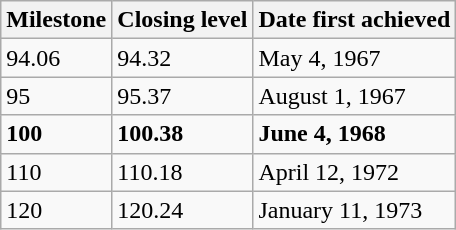<table class="wikitable">
<tr>
<th>Milestone</th>
<th>Closing level</th>
<th>Date first achieved</th>
</tr>
<tr>
<td>94.06</td>
<td>94.32</td>
<td>May 4, 1967</td>
</tr>
<tr>
<td>95</td>
<td>95.37</td>
<td>August 1, 1967</td>
</tr>
<tr>
<td><strong>100</strong></td>
<td><strong>100.38</strong></td>
<td><strong>June 4, 1968</strong></td>
</tr>
<tr>
<td>110</td>
<td>110.18</td>
<td>April 12, 1972</td>
</tr>
<tr>
<td>120</td>
<td>120.24</td>
<td>January 11, 1973</td>
</tr>
</table>
